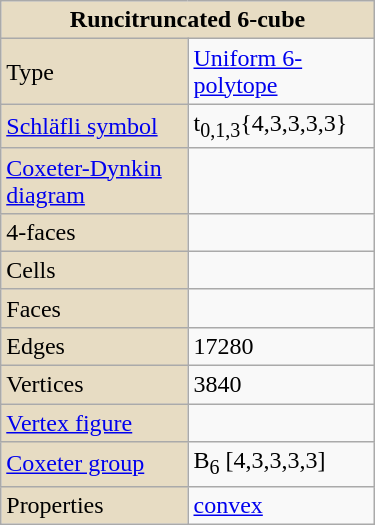<table class="wikitable" align="right" style="margin-left:10px" width="250">
<tr>
<td bgcolor=#e7dcc3 align=center colspan=2><strong>Runcitruncated 6-cube</strong></td>
</tr>
<tr>
<td bgcolor=#e7dcc3>Type</td>
<td><a href='#'>Uniform 6-polytope</a></td>
</tr>
<tr>
<td bgcolor=#e7dcc3><a href='#'>Schläfli symbol</a></td>
<td>t<sub>0,1,3</sub>{4,3,3,3,3}</td>
</tr>
<tr>
<td bgcolor=#e7dcc3><a href='#'>Coxeter-Dynkin diagram</a></td>
<td></td>
</tr>
<tr>
<td bgcolor=#e7dcc3>4-faces</td>
<td></td>
</tr>
<tr>
<td bgcolor=#e7dcc3>Cells</td>
<td></td>
</tr>
<tr>
<td bgcolor=#e7dcc3>Faces</td>
<td></td>
</tr>
<tr>
<td bgcolor=#e7dcc3>Edges</td>
<td>17280</td>
</tr>
<tr>
<td bgcolor=#e7dcc3>Vertices</td>
<td>3840</td>
</tr>
<tr>
<td bgcolor=#e7dcc3><a href='#'>Vertex figure</a></td>
<td></td>
</tr>
<tr>
<td bgcolor=#e7dcc3><a href='#'>Coxeter group</a></td>
<td>B<sub>6</sub> [4,3,3,3,3]</td>
</tr>
<tr>
<td bgcolor=#e7dcc3>Properties</td>
<td><a href='#'>convex</a></td>
</tr>
</table>
